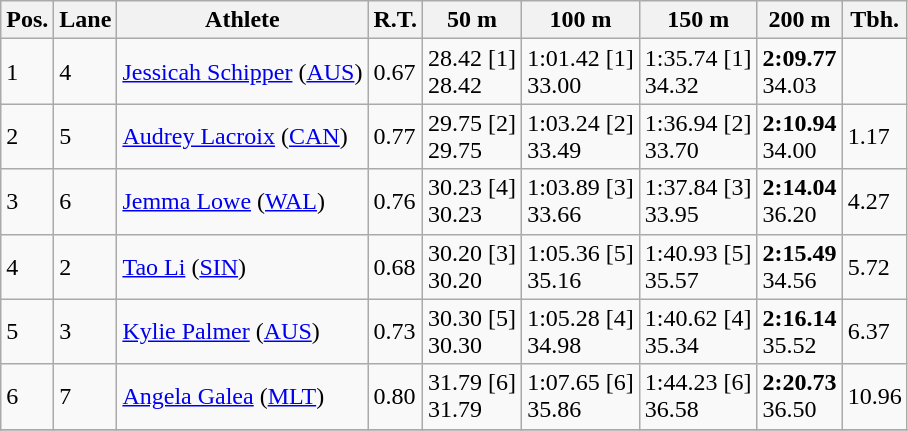<table class="wikitable">
<tr>
<th>Pos.</th>
<th>Lane</th>
<th>Athlete</th>
<th>R.T.</th>
<th>50 m</th>
<th>100 m</th>
<th>150 m</th>
<th>200 m</th>
<th>Tbh.</th>
</tr>
<tr>
<td>1</td>
<td>4</td>
<td> <a href='#'>Jessicah Schipper</a> (<a href='#'>AUS</a>)</td>
<td>0.67</td>
<td>28.42 [1]<br>28.42</td>
<td>1:01.42 [1]<br>33.00</td>
<td>1:35.74 [1]<br>34.32</td>
<td><strong>2:09.77</strong><br>34.03</td>
<td> </td>
</tr>
<tr>
<td>2</td>
<td>5</td>
<td> <a href='#'>Audrey Lacroix</a> (<a href='#'>CAN</a>)</td>
<td>0.77</td>
<td>29.75 [2]<br>29.75</td>
<td>1:03.24 [2]<br>33.49</td>
<td>1:36.94 [2]<br>33.70</td>
<td><strong>2:10.94</strong><br>34.00</td>
<td>1.17</td>
</tr>
<tr>
<td>3</td>
<td>6</td>
<td> <a href='#'>Jemma Lowe</a> (<a href='#'>WAL</a>)</td>
<td>0.76</td>
<td>30.23 [4]<br>30.23</td>
<td>1:03.89 [3]<br>33.66</td>
<td>1:37.84 [3]<br>33.95</td>
<td><strong>2:14.04</strong><br>36.20</td>
<td>4.27</td>
</tr>
<tr>
<td>4</td>
<td>2</td>
<td> <a href='#'>Tao Li</a> (<a href='#'>SIN</a>)</td>
<td>0.68</td>
<td>30.20 [3]<br>30.20</td>
<td>1:05.36 [5]<br>35.16</td>
<td>1:40.93 [5]<br>35.57</td>
<td><strong>2:15.49</strong><br>34.56</td>
<td>5.72</td>
</tr>
<tr>
<td>5</td>
<td>3</td>
<td> <a href='#'>Kylie Palmer</a> (<a href='#'>AUS</a>)</td>
<td>0.73</td>
<td>30.30 [5]<br>30.30</td>
<td>1:05.28 [4]<br>34.98</td>
<td>1:40.62 [4]<br>35.34</td>
<td><strong>2:16.14</strong><br>35.52</td>
<td>6.37</td>
</tr>
<tr>
<td>6</td>
<td>7</td>
<td> <a href='#'>Angela Galea</a> (<a href='#'>MLT</a>)</td>
<td>0.80</td>
<td>31.79 [6]<br>31.79</td>
<td>1:07.65 [6]<br>35.86</td>
<td>1:44.23 [6]<br>36.58</td>
<td><strong>2:20.73</strong><br>36.50</td>
<td>10.96</td>
</tr>
<tr>
</tr>
</table>
